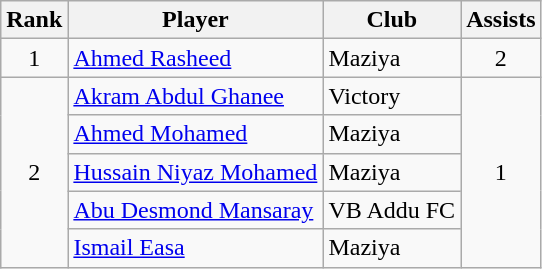<table class="wikitable" style="text-align:center">
<tr>
<th>Rank</th>
<th>Player</th>
<th>Club</th>
<th>Assists</th>
</tr>
<tr>
<td rowspan="1">1</td>
<td align="left"> <a href='#'>Ahmed Rasheed</a></td>
<td align="left">Maziya</td>
<td rowspan="1">2</td>
</tr>
<tr>
<td rowspan="5">2</td>
<td align="left"> <a href='#'>Akram Abdul Ghanee</a></td>
<td align="left">Victory</td>
<td rowspan="5">1</td>
</tr>
<tr>
<td align="left"> <a href='#'>Ahmed Mohamed</a></td>
<td align="left">Maziya</td>
</tr>
<tr>
<td align="left"> <a href='#'>Hussain Niyaz Mohamed</a></td>
<td align="left">Maziya</td>
</tr>
<tr>
<td align="left"> <a href='#'>Abu Desmond Mansaray</a></td>
<td align="left">VB Addu FC</td>
</tr>
<tr>
<td align="left"> <a href='#'>Ismail Easa</a></td>
<td align="left">Maziya</td>
</tr>
</table>
